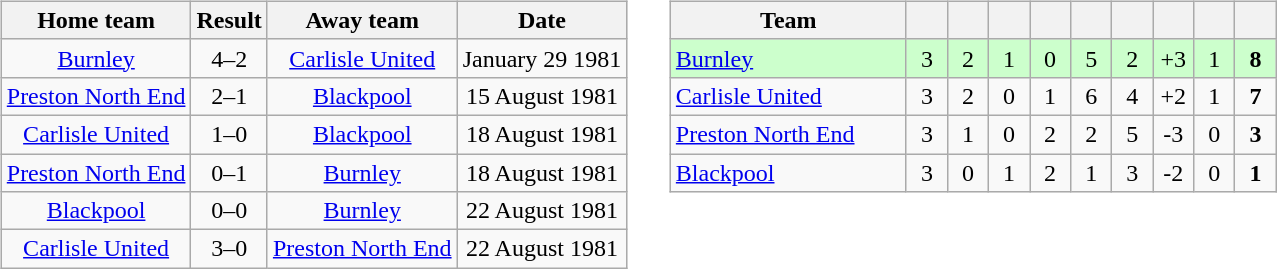<table>
<tr>
<td valign="top"><br><table class="wikitable" style="text-align: center">
<tr>
<th>Home team</th>
<th>Result</th>
<th>Away team</th>
<th>Date</th>
</tr>
<tr>
<td><a href='#'>Burnley</a></td>
<td>4–2</td>
<td><a href='#'>Carlisle United</a></td>
<td>January 29 1981</td>
</tr>
<tr>
<td><a href='#'>Preston North End</a></td>
<td>2–1</td>
<td><a href='#'>Blackpool</a></td>
<td>15 August 1981</td>
</tr>
<tr>
<td><a href='#'>Carlisle United</a></td>
<td>1–0</td>
<td><a href='#'>Blackpool</a></td>
<td>18 August 1981</td>
</tr>
<tr>
<td><a href='#'>Preston North End</a></td>
<td>0–1</td>
<td><a href='#'>Burnley</a></td>
<td>18 August 1981</td>
</tr>
<tr>
<td><a href='#'>Blackpool</a></td>
<td>0–0</td>
<td><a href='#'>Burnley</a></td>
<td>22 August 1981</td>
</tr>
<tr>
<td><a href='#'>Carlisle United</a></td>
<td>3–0</td>
<td><a href='#'>Preston North End</a></td>
<td>22 August 1981</td>
</tr>
</table>
</td>
<td width="1"> </td>
<td valign="top"><br><table class="wikitable" style="text-align:center">
<tr>
<th width=150>Team</th>
<th width=20></th>
<th width=20></th>
<th width=20></th>
<th width=20></th>
<th width=20></th>
<th width=20></th>
<th width=20></th>
<th width=20></th>
<th width=20></th>
</tr>
<tr bgcolor="#ccffcc">
<td align="left"><a href='#'>Burnley</a></td>
<td>3</td>
<td>2</td>
<td>1</td>
<td>0</td>
<td>5</td>
<td>2</td>
<td>+3</td>
<td>1</td>
<td><strong>8</strong></td>
</tr>
<tr>
<td align="left"><a href='#'>Carlisle United</a></td>
<td>3</td>
<td>2</td>
<td>0</td>
<td>1</td>
<td>6</td>
<td>4</td>
<td>+2</td>
<td>1</td>
<td><strong>7</strong></td>
</tr>
<tr>
<td align="left"><a href='#'>Preston North End</a></td>
<td>3</td>
<td>1</td>
<td>0</td>
<td>2</td>
<td>2</td>
<td>5</td>
<td>-3</td>
<td>0</td>
<td><strong>3</strong></td>
</tr>
<tr>
<td align="left"><a href='#'>Blackpool</a></td>
<td>3</td>
<td>0</td>
<td>1</td>
<td>2</td>
<td>1</td>
<td>3</td>
<td>-2</td>
<td>0</td>
<td><strong>1</strong></td>
</tr>
</table>
</td>
</tr>
</table>
